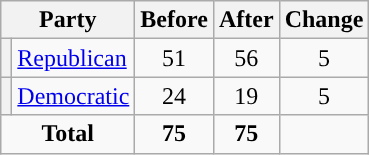<table class="wikitable" style="text-align:center;">
<tr>
<th colspan="2">Party</th>
<th>Before</th>
<th>After</th>
<th>Change</th>
</tr>
<tr>
<th style="background-color:"></th>
<td style="text-align:left;"><a href='#'>Republican</a></td>
<td>51</td>
<td>56</td>
<td> 5</td>
</tr>
<tr>
<th style="background-color:"></th>
<td style="text-align:left;"><a href='#'>Democratic</a></td>
<td>24</td>
<td>19</td>
<td> 5</td>
</tr>
<tr>
<td colspan="2"><strong>Total</strong></td>
<td><strong>75</strong></td>
<td><strong>75</strong></td>
<td></td>
</tr>
</table>
